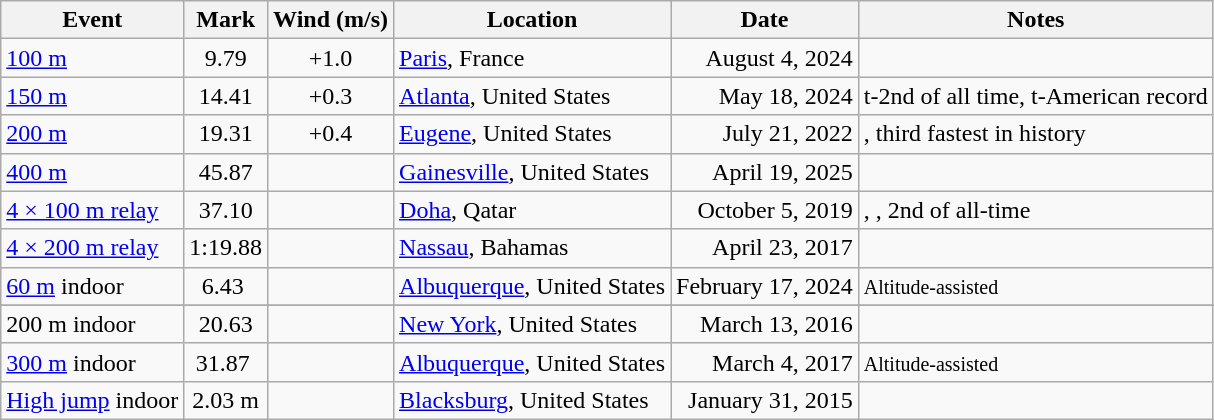<table class=wikitable>
<tr>
<th>Event</th>
<th>Mark</th>
<th>Wind (m/s)</th>
<th>Location</th>
<th>Date</th>
<th>Notes</th>
</tr>
<tr>
<td><a href='#'>100 m</a></td>
<td align=center>9.79</td>
<td align=center>+1.0</td>
<td><a href='#'>Paris</a>, France</td>
<td align=right>August 4, 2024</td>
<td></td>
</tr>
<tr>
<td><a href='#'>150 m</a></td>
<td align=center>14.41</td>
<td align=center>+0.3</td>
<td><a href='#'>Atlanta</a>, United States</td>
<td align=right>May 18, 2024</td>
<td>t-2nd of all time, t-American record</td>
</tr>
<tr>
<td><a href='#'>200 m</a></td>
<td align=center>19.31</td>
<td align=center>+0.4</td>
<td><a href='#'>Eugene</a>, United States</td>
<td align=right>July 21, 2022</td>
<td><strong></strong>,  third fastest in history</td>
</tr>
<tr>
<td><a href='#'>400 m</a></td>
<td align=center>45.87</td>
<td></td>
<td><a href='#'>Gainesville</a>, United States</td>
<td align=right>April 19, 2025</td>
<td></td>
</tr>
<tr>
<td><a href='#'>4 × 100 m relay</a></td>
<td align=center>37.10</td>
<td></td>
<td><a href='#'>Doha</a>, Qatar</td>
<td align=right>October 5, 2019</td>
<td><strong></strong>, , 2nd of all-time</td>
</tr>
<tr>
<td><a href='#'>4 × 200 m relay</a></td>
<td align=center>1:19.88</td>
<td></td>
<td><a href='#'>Nassau</a>, Bahamas</td>
<td align=right>April 23, 2017</td>
<td></td>
</tr>
<tr>
<td><a href='#'>60 m</a> indoor</td>
<td align=center>6.43 </td>
<td></td>
<td><a href='#'>Albuquerque</a>, United States</td>
<td align=right>February 17, 2024</td>
<td><small>Altitude-assisted</small></td>
</tr>
<tr>
</tr>
<tr>
<td>200 m indoor</td>
<td align=center>20.63</td>
<td></td>
<td><a href='#'>New York</a>, United States</td>
<td align=right>March 13, 2016</td>
<td></td>
</tr>
<tr>
<td><a href='#'>300 m</a> indoor</td>
<td align=center>31.87 </td>
<td></td>
<td><a href='#'>Albuquerque</a>, United States</td>
<td align=right>March 4, 2017</td>
<td><small>Altitude-assisted</small></td>
</tr>
<tr>
<td><a href='#'>High jump</a> indoor</td>
<td align=center>2.03 m</td>
<td></td>
<td><a href='#'>Blacksburg</a>, United States</td>
<td align=right>January 31, 2015</td>
<td></td>
</tr>
</table>
